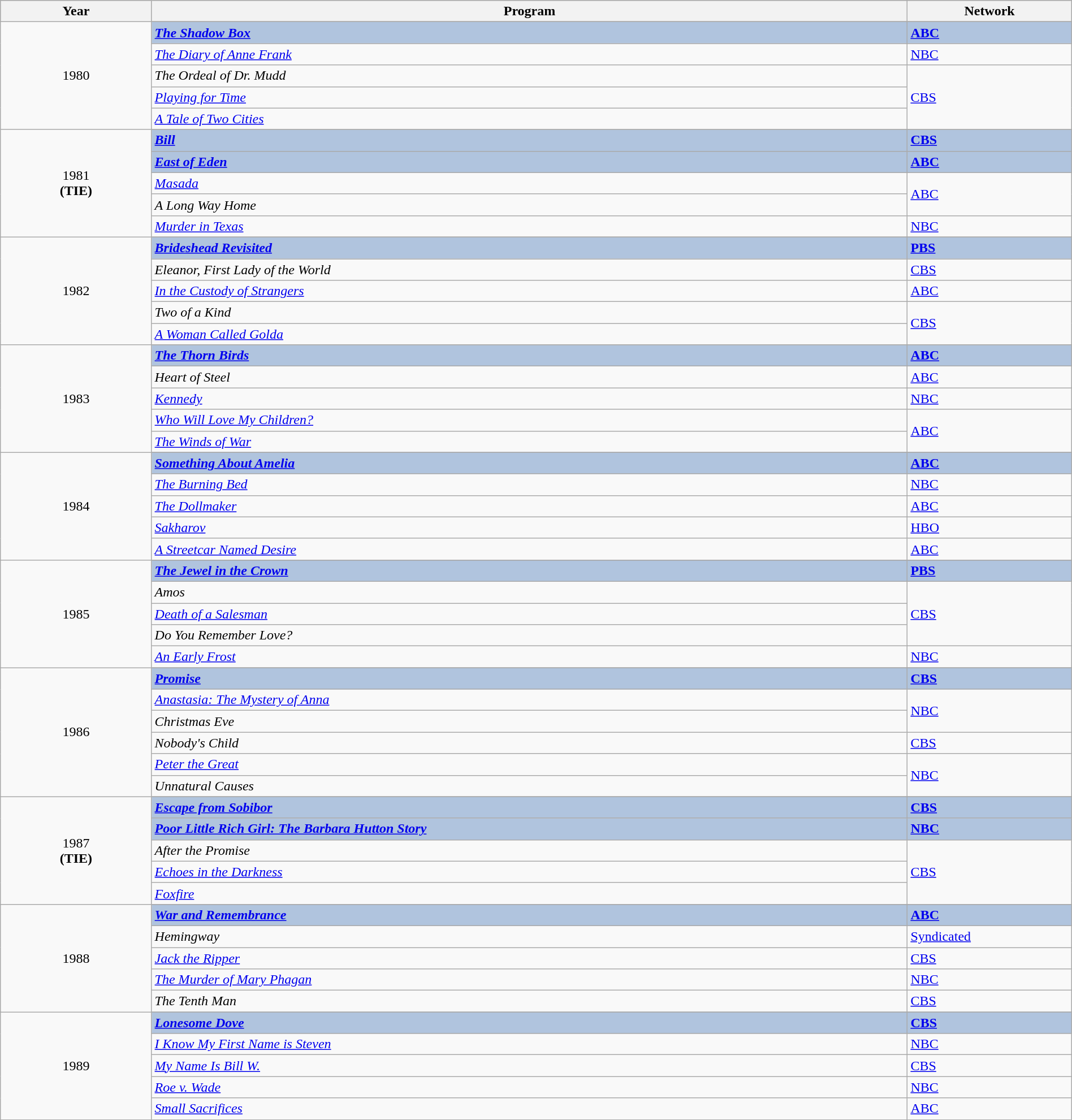<table class="wikitable" style="width:100%">
<tr bgcolor="#bebebe">
<th width="5%">Year</th>
<th width="25%">Program</th>
<th width="5%">Network</th>
</tr>
<tr>
<td rowspan="6" style="text-align:center">1980</td>
</tr>
<tr style="background:#B0C4DE;">
<td><strong><em><a href='#'>The Shadow Box</a></em></strong></td>
<td><a href='#'><strong>ABC</strong></a></td>
</tr>
<tr>
<td><em><a href='#'>The Diary of Anne Frank</a></em></td>
<td><a href='#'>NBC</a></td>
</tr>
<tr>
<td><em>The Ordeal of Dr. Mudd</em></td>
<td rowspan="3"><a href='#'>CBS</a></td>
</tr>
<tr>
<td><em><a href='#'>Playing for Time</a></em></td>
</tr>
<tr>
<td><em><a href='#'>A Tale of Two Cities</a></em></td>
</tr>
<tr>
<td rowspan="6" style="text-align:center">1981<br><strong>(TIE)</strong></td>
</tr>
<tr style="background:#B0C4DE;">
<td><em><a href='#'><strong>Bill</strong></a></em></td>
<td><strong><a href='#'>CBS</a></strong></td>
</tr>
<tr style="background:#B0C4DE;">
<td><em><a href='#'><strong>East of Eden</strong></a></em></td>
<td><a href='#'><strong>ABC</strong></a></td>
</tr>
<tr>
<td><em><a href='#'>Masada</a></em></td>
<td rowspan="2"><a href='#'>ABC</a></td>
</tr>
<tr>
<td><em>A Long Way Home</em></td>
</tr>
<tr>
<td><em><a href='#'>Murder in Texas</a></em></td>
<td><a href='#'>NBC</a></td>
</tr>
<tr>
<td rowspan="6" style="text-align:center">1982</td>
</tr>
<tr style="background:#B0C4DE;">
<td><strong><em><a href='#'>Brideshead Revisited</a></em></strong></td>
<td><strong><a href='#'>PBS</a></strong></td>
</tr>
<tr>
<td><em>Eleanor, First Lady of the World</em></td>
<td><a href='#'>CBS</a></td>
</tr>
<tr>
<td><em><a href='#'>In the Custody of Strangers</a></em></td>
<td><a href='#'>ABC</a></td>
</tr>
<tr>
<td><em>Two of a Kind</em></td>
<td rowspan="2"><a href='#'>CBS</a></td>
</tr>
<tr>
<td><em><a href='#'>A Woman Called Golda</a></em></td>
</tr>
<tr>
<td rowspan="6" style="text-align:center">1983</td>
</tr>
<tr style="background:#B0C4DE;">
<td><strong><em><a href='#'>The Thorn Birds</a></em></strong></td>
<td><a href='#'><strong>ABC</strong></a></td>
</tr>
<tr>
<td><em>Heart of Steel</em></td>
<td><a href='#'>ABC</a></td>
</tr>
<tr>
<td><em><a href='#'>Kennedy</a></em></td>
<td><a href='#'>NBC</a></td>
</tr>
<tr>
<td><em><a href='#'>Who Will Love My Children?</a></em></td>
<td rowspan="2"><a href='#'>ABC</a></td>
</tr>
<tr>
<td><em><a href='#'>The Winds of War</a></em></td>
</tr>
<tr>
<td rowspan="6" style="text-align:center">1984</td>
</tr>
<tr style="background:#B0C4DE;">
<td><strong><em><a href='#'>Something About Amelia</a></em></strong></td>
<td><a href='#'><strong>ABC</strong></a></td>
</tr>
<tr>
<td><em><a href='#'>The Burning Bed</a></em></td>
<td><a href='#'>NBC</a></td>
</tr>
<tr>
<td><em><a href='#'>The Dollmaker</a></em></td>
<td><a href='#'>ABC</a></td>
</tr>
<tr>
<td><em><a href='#'>Sakharov</a></em></td>
<td><a href='#'>HBO</a></td>
</tr>
<tr>
<td><em><a href='#'>A Streetcar Named Desire</a></em></td>
<td><a href='#'>ABC</a></td>
</tr>
<tr>
<td rowspan="6" style="text-align:center">1985</td>
</tr>
<tr style="background:#B0C4DE;">
<td><strong><em><a href='#'>The Jewel in the Crown</a></em></strong></td>
<td><strong><a href='#'>PBS</a></strong></td>
</tr>
<tr>
<td><em>Amos</em></td>
<td rowspan="3"><a href='#'>CBS</a></td>
</tr>
<tr>
<td><em><a href='#'>Death of a Salesman</a></em></td>
</tr>
<tr>
<td><em>Do You Remember Love?</em></td>
</tr>
<tr>
<td><em><a href='#'>An Early Frost</a></em></td>
<td><a href='#'>NBC</a></td>
</tr>
<tr>
<td rowspan="7" style="text-align:center">1986</td>
</tr>
<tr style="background:#B0C4DE;">
<td><strong><em><a href='#'>Promise</a></em></strong></td>
<td><strong><a href='#'>CBS</a></strong></td>
</tr>
<tr>
<td><em><a href='#'>Anastasia: The Mystery of Anna</a></em></td>
<td rowspan="2"><a href='#'>NBC</a></td>
</tr>
<tr>
<td><em>Christmas Eve</em></td>
</tr>
<tr>
<td><em>Nobody's Child</em></td>
<td><a href='#'>CBS</a></td>
</tr>
<tr>
<td><em><a href='#'>Peter the Great</a></em></td>
<td rowspan="2"><a href='#'>NBC</a></td>
</tr>
<tr>
<td><em>Unnatural Causes</em></td>
</tr>
<tr>
<td rowspan="6" style="text-align:center">1987<br><strong>(TIE)</strong></td>
</tr>
<tr style="background:#B0C4DE;">
<td><strong><em><a href='#'>Escape from Sobibor</a></em></strong></td>
<td><strong><a href='#'>CBS</a></strong></td>
</tr>
<tr style="background:#B0C4DE;">
<td><strong><em><a href='#'>Poor Little Rich Girl: The Barbara Hutton Story</a></em></strong></td>
<td><strong><a href='#'>NBC</a></strong></td>
</tr>
<tr>
<td><em>After the Promise</em></td>
<td rowspan="3"><a href='#'>CBS</a></td>
</tr>
<tr>
<td><em><a href='#'>Echoes in the Darkness</a></em></td>
</tr>
<tr>
<td><em><a href='#'>Foxfire</a></em></td>
</tr>
<tr>
<td rowspan="6" style="text-align:center">1988</td>
</tr>
<tr style="background:#B0C4DE;">
<td><strong><em><a href='#'>War and Remembrance</a></em></strong></td>
<td><a href='#'><strong>ABC</strong></a></td>
</tr>
<tr>
<td><em>Hemingway</em></td>
<td><a href='#'>Syndicated</a></td>
</tr>
<tr>
<td><em><a href='#'>Jack the Ripper</a></em></td>
<td><a href='#'>CBS</a></td>
</tr>
<tr>
<td><em><a href='#'>The Murder of Mary Phagan</a></em></td>
<td><a href='#'>NBC</a></td>
</tr>
<tr>
<td><em>The Tenth Man</em></td>
<td><a href='#'>CBS</a></td>
</tr>
<tr>
<td rowspan="6" style="text-align:center">1989</td>
</tr>
<tr style="background:#B0C4DE;">
<td><strong><em><a href='#'>Lonesome Dove</a></em></strong></td>
<td><strong><a href='#'>CBS</a></strong></td>
</tr>
<tr>
<td><em><a href='#'>I Know My First Name is Steven</a></em></td>
<td><a href='#'>NBC</a></td>
</tr>
<tr>
<td><em><a href='#'>My Name Is Bill W.</a></em></td>
<td><a href='#'>CBS</a></td>
</tr>
<tr>
<td><em><a href='#'>Roe v. Wade</a></em></td>
<td><a href='#'>NBC</a></td>
</tr>
<tr>
<td><em><a href='#'>Small Sacrifices</a></em></td>
<td><a href='#'>ABC</a></td>
</tr>
</table>
